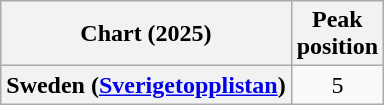<table class="wikitable plainrowheaders" style="text-align:center">
<tr>
<th scope="col">Chart (2025)</th>
<th scope="col">Peak<br>position</th>
</tr>
<tr>
<th scope="row">Sweden (<a href='#'>Sverigetopplistan</a>)</th>
<td>5</td>
</tr>
</table>
